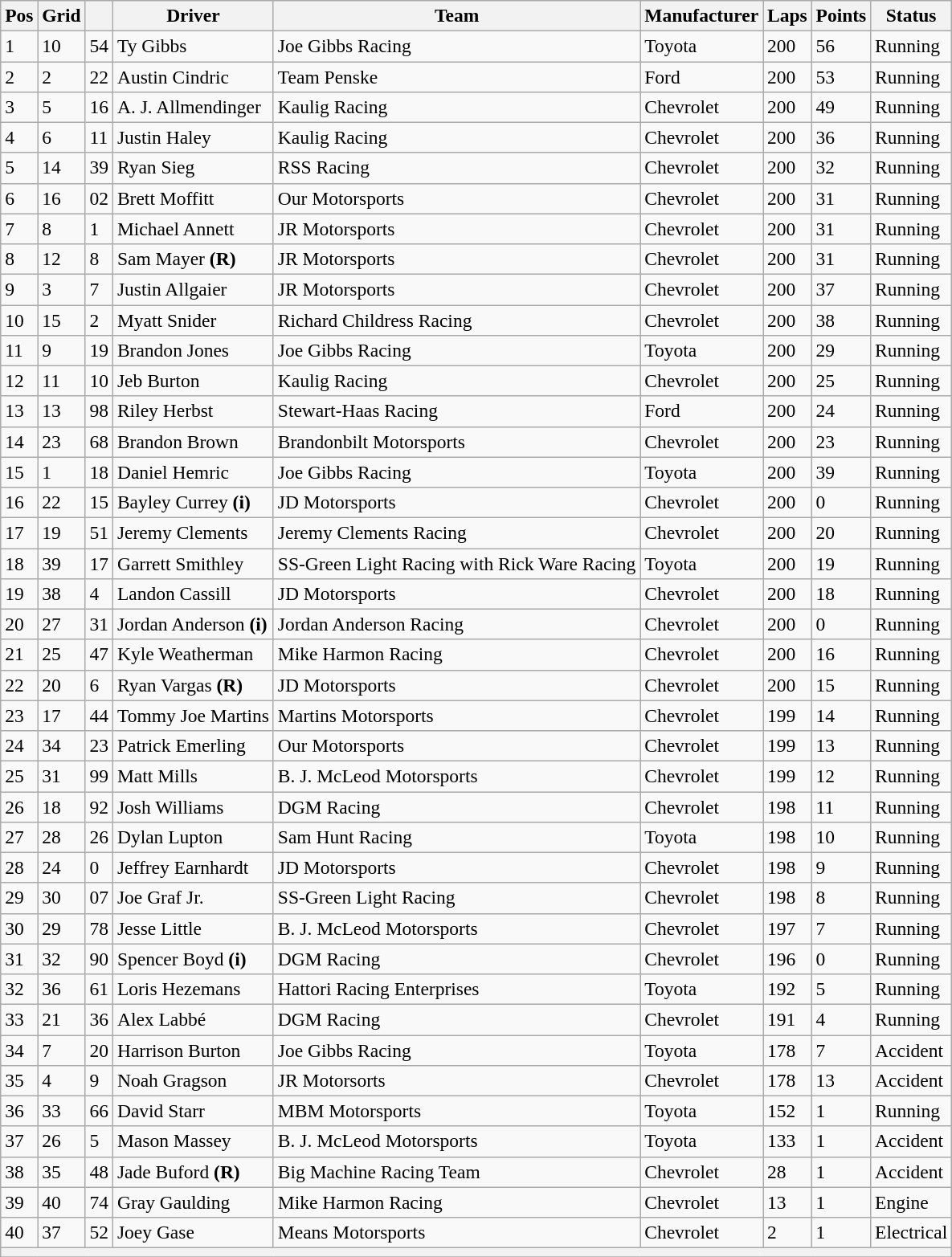<table class="wikitable" style="font-size:98%">
<tr>
<th>Pos</th>
<th>Grid</th>
<th></th>
<th>Driver</th>
<th>Team</th>
<th>Manufacturer</th>
<th>Laps</th>
<th>Points</th>
<th>Status</th>
</tr>
<tr>
<td>1</td>
<td>10</td>
<td>54</td>
<td>Ty Gibbs</td>
<td>Joe Gibbs Racing</td>
<td>Toyota</td>
<td>200</td>
<td>56</td>
<td>Running</td>
</tr>
<tr>
<td>2</td>
<td>2</td>
<td>22</td>
<td>Austin Cindric</td>
<td>Team Penske</td>
<td>Ford</td>
<td>200</td>
<td>53</td>
<td>Running</td>
</tr>
<tr>
<td>3</td>
<td>5</td>
<td>16</td>
<td>A. J. Allmendinger</td>
<td>Kaulig Racing</td>
<td>Chevrolet</td>
<td>200</td>
<td>49</td>
<td>Running</td>
</tr>
<tr>
<td>4</td>
<td>6</td>
<td>11</td>
<td>Justin Haley</td>
<td>Kaulig Racing</td>
<td>Chevrolet</td>
<td>200</td>
<td>36</td>
<td>Running</td>
</tr>
<tr>
<td>5</td>
<td>14</td>
<td>39</td>
<td>Ryan Sieg</td>
<td>RSS Racing</td>
<td>Chevrolet</td>
<td>200</td>
<td>32</td>
<td>Running</td>
</tr>
<tr>
<td>6</td>
<td>16</td>
<td>02</td>
<td>Brett Moffitt</td>
<td>Our Motorsports</td>
<td>Chevrolet</td>
<td>200</td>
<td>31</td>
<td>Running</td>
</tr>
<tr>
<td>7</td>
<td>8</td>
<td>1</td>
<td>Michael Annett</td>
<td>JR Motorsports</td>
<td>Chevrolet</td>
<td>200</td>
<td>31</td>
<td>Running</td>
</tr>
<tr>
<td>8</td>
<td>12</td>
<td>8</td>
<td>Sam Mayer <strong>(R)</strong></td>
<td>JR Motorsports</td>
<td>Chevrolet</td>
<td>200</td>
<td>31</td>
<td>Running</td>
</tr>
<tr>
<td>9</td>
<td>3</td>
<td>7</td>
<td>Justin Allgaier</td>
<td>JR Motorsports</td>
<td>Chevrolet</td>
<td>200</td>
<td>37</td>
<td>Running</td>
</tr>
<tr>
<td>10</td>
<td>15</td>
<td>2</td>
<td>Myatt Snider</td>
<td>Richard Childress Racing</td>
<td>Chevrolet</td>
<td>200</td>
<td>38</td>
<td>Running</td>
</tr>
<tr>
<td>11</td>
<td>9</td>
<td>19</td>
<td>Brandon Jones</td>
<td>Joe Gibbs Racing</td>
<td>Toyota</td>
<td>200</td>
<td>29</td>
<td>Running</td>
</tr>
<tr>
<td>12</td>
<td>11</td>
<td>10</td>
<td>Jeb Burton</td>
<td>Kaulig Racing</td>
<td>Chevrolet</td>
<td>200</td>
<td>25</td>
<td>Running</td>
</tr>
<tr>
<td>13</td>
<td>13</td>
<td>98</td>
<td>Riley Herbst</td>
<td>Stewart-Haas Racing</td>
<td>Ford</td>
<td>200</td>
<td>24</td>
<td>Running</td>
</tr>
<tr>
<td>14</td>
<td>23</td>
<td>68</td>
<td>Brandon Brown</td>
<td>Brandonbilt Motorsports</td>
<td>Chevrolet</td>
<td>200</td>
<td>23</td>
<td>Running</td>
</tr>
<tr>
<td>15</td>
<td>1</td>
<td>18</td>
<td>Daniel Hemric</td>
<td>Joe Gibbs Racing</td>
<td>Toyota</td>
<td>200</td>
<td>39</td>
<td>Running</td>
</tr>
<tr>
<td>16</td>
<td>22</td>
<td>15</td>
<td>Bayley Currey <strong>(i)</strong></td>
<td>JD Motorsports</td>
<td>Chevrolet</td>
<td>200</td>
<td>0</td>
<td>Running</td>
</tr>
<tr>
<td>17</td>
<td>19</td>
<td>51</td>
<td>Jeremy Clements</td>
<td>Jeremy Clements Racing</td>
<td>Chevrolet</td>
<td>200</td>
<td>20</td>
<td>Running</td>
</tr>
<tr>
<td>18</td>
<td>39</td>
<td>17</td>
<td>Garrett Smithley</td>
<td>SS-Green Light Racing with Rick Ware Racing</td>
<td>Toyota</td>
<td>200</td>
<td>19</td>
<td>Running</td>
</tr>
<tr>
<td>19</td>
<td>38</td>
<td>4</td>
<td>Landon Cassill</td>
<td>JD Motorsports</td>
<td>Chevrolet</td>
<td>200</td>
<td>18</td>
<td>Running</td>
</tr>
<tr>
<td>20</td>
<td>27</td>
<td>31</td>
<td>Jordan Anderson <strong>(i)</strong></td>
<td>Jordan Anderson Racing</td>
<td>Chevrolet</td>
<td>200</td>
<td>0</td>
<td>Running</td>
</tr>
<tr>
<td>21</td>
<td>25</td>
<td>47</td>
<td>Kyle Weatherman</td>
<td>Mike Harmon Racing</td>
<td>Chevrolet</td>
<td>200</td>
<td>16</td>
<td>Running</td>
</tr>
<tr>
<td>22</td>
<td>20</td>
<td>6</td>
<td>Ryan Vargas <strong>(R)</strong></td>
<td>JD Motorsports</td>
<td>Chevrolet</td>
<td>200</td>
<td>15</td>
<td>Running</td>
</tr>
<tr>
<td>23</td>
<td>17</td>
<td>44</td>
<td>Tommy Joe Martins</td>
<td>Martins Motorsports</td>
<td>Chevrolet</td>
<td>199</td>
<td>14</td>
<td>Running</td>
</tr>
<tr>
<td>24</td>
<td>34</td>
<td>23</td>
<td>Patrick Emerling</td>
<td>Our Motorsports</td>
<td>Chevrolet</td>
<td>199</td>
<td>13</td>
<td>Running</td>
</tr>
<tr>
<td>25</td>
<td>31</td>
<td>99</td>
<td>Matt Mills</td>
<td>B. J. McLeod Motorsports</td>
<td>Chevrolet</td>
<td>199</td>
<td>12</td>
<td>Running</td>
</tr>
<tr>
<td>26</td>
<td>18</td>
<td>92</td>
<td>Josh Williams</td>
<td>DGM Racing</td>
<td>Chevrolet</td>
<td>198</td>
<td>11</td>
<td>Running</td>
</tr>
<tr>
<td>27</td>
<td>28</td>
<td>26</td>
<td>Dylan Lupton</td>
<td>Sam Hunt Racing</td>
<td>Toyota</td>
<td>198</td>
<td>10</td>
<td>Running</td>
</tr>
<tr>
<td>28</td>
<td>24</td>
<td>0</td>
<td>Jeffrey Earnhardt</td>
<td>JD Motorsports</td>
<td>Chevrolet</td>
<td>198</td>
<td>9</td>
<td>Running</td>
</tr>
<tr>
<td>29</td>
<td>30</td>
<td>07</td>
<td>Joe Graf Jr.</td>
<td>SS-Green Light Racing</td>
<td>Chevrolet</td>
<td>198</td>
<td>8</td>
<td>Running</td>
</tr>
<tr>
<td>30</td>
<td>29</td>
<td>78</td>
<td>Jesse Little</td>
<td>B. J. McLeod Motorsports</td>
<td>Chevrolet</td>
<td>197</td>
<td>7</td>
<td>Running</td>
</tr>
<tr>
<td>31</td>
<td>32</td>
<td>90</td>
<td>Spencer Boyd <strong>(i)</strong></td>
<td>DGM Racing</td>
<td>Chevrolet</td>
<td>196</td>
<td>0</td>
<td>Running</td>
</tr>
<tr>
<td>32</td>
<td>36</td>
<td>61</td>
<td>Loris Hezemans</td>
<td>Hattori Racing Enterprises</td>
<td>Toyota</td>
<td>192</td>
<td>5</td>
<td>Running</td>
</tr>
<tr>
<td>33</td>
<td>21</td>
<td>36</td>
<td>Alex Labbé</td>
<td>DGM Racing</td>
<td>Chevrolet</td>
<td>191</td>
<td>4</td>
<td>Running</td>
</tr>
<tr>
<td>34</td>
<td>7</td>
<td>20</td>
<td>Harrison Burton</td>
<td>Joe Gibbs Racing</td>
<td>Toyota</td>
<td>178</td>
<td>7</td>
<td>Accident</td>
</tr>
<tr>
<td>35</td>
<td>4</td>
<td>9</td>
<td>Noah Gragson</td>
<td>JR Motorsorts</td>
<td>Chevrolet</td>
<td>178</td>
<td>13</td>
<td>Accident</td>
</tr>
<tr>
<td>36</td>
<td>33</td>
<td>66</td>
<td>David Starr</td>
<td>MBM Motorsports</td>
<td>Toyota</td>
<td>152</td>
<td>1</td>
<td>Running</td>
</tr>
<tr>
<td>37</td>
<td>26</td>
<td>5</td>
<td>Mason Massey</td>
<td>B. J. McLeod Motorsports</td>
<td>Toyota</td>
<td>133</td>
<td>1</td>
<td>Accident</td>
</tr>
<tr>
<td>38</td>
<td>35</td>
<td>48</td>
<td>Jade Buford <strong>(R)</strong></td>
<td>Big Machine Racing Team</td>
<td>Chevrolet</td>
<td>28</td>
<td>1</td>
<td>Accident</td>
</tr>
<tr>
<td>39</td>
<td>40</td>
<td>74</td>
<td>Gray Gaulding</td>
<td>Mike Harmon Racing</td>
<td>Chevrolet</td>
<td>13</td>
<td>1</td>
<td>Engine</td>
</tr>
<tr>
<td>40</td>
<td>37</td>
<td>52</td>
<td>Joey Gase</td>
<td>Means Motorsports</td>
<td>Chevrolet</td>
<td>2</td>
<td>1</td>
<td>Electrical</td>
</tr>
<tr>
<th colspan="9"></th>
</tr>
<tr>
</tr>
</table>
